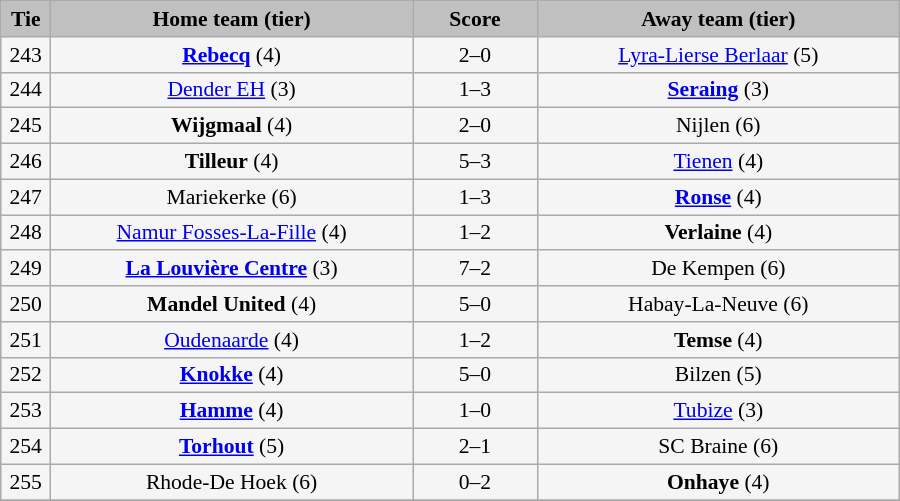<table class="wikitable" style="width: 600px; background:WhiteSmoke; text-align:center; font-size:90%">
<tr>
<td scope="col" style="width:  5.00%; background:silver;"><strong>Tie</strong></td>
<td scope="col" style="width: 36.25%; background:silver;"><strong>Home team (tier)</strong></td>
<td scope="col" style="width: 12.50%; background:silver;"><strong>Score</strong></td>
<td scope="col" style="width: 36.25%; background:silver;"><strong>Away team (tier)</strong></td>
</tr>
<tr>
<td>243</td>
<td><strong><a href='#'>Rebecq</a></strong> (4)</td>
<td>2–0</td>
<td><a href='#'>Lyra-Lierse Berlaar</a> (5)</td>
</tr>
<tr>
<td>244</td>
<td><a href='#'>Dender EH</a> (3)</td>
<td>1–3</td>
<td><strong><a href='#'>Seraing</a></strong> (3)</td>
</tr>
<tr>
<td>245</td>
<td><strong>Wijgmaal</strong> (4)</td>
<td>2–0</td>
<td>Nijlen (6)</td>
</tr>
<tr>
<td>246</td>
<td><strong>Tilleur</strong> (4)</td>
<td>5–3</td>
<td><a href='#'>Tienen</a> (4)</td>
</tr>
<tr>
<td>247</td>
<td>Mariekerke (6)</td>
<td>1–3</td>
<td><strong><a href='#'>Ronse</a></strong> (4)</td>
</tr>
<tr>
<td>248</td>
<td><a href='#'>Namur Fosses-La-Fille</a> (4)</td>
<td>1–2</td>
<td><strong>Verlaine</strong> (4)</td>
</tr>
<tr>
<td>249</td>
<td><strong><a href='#'>La Louvière Centre</a></strong> (3)</td>
<td>7–2</td>
<td>De Kempen (6)</td>
</tr>
<tr>
<td>250</td>
<td><strong>Mandel United</strong> (4)</td>
<td>5–0</td>
<td>Habay-La-Neuve (6)</td>
</tr>
<tr>
<td>251</td>
<td><a href='#'>Oudenaarde</a> (4)</td>
<td>1–2</td>
<td><strong>Temse</strong> (4)</td>
</tr>
<tr>
<td>252</td>
<td><strong><a href='#'>Knokke</a></strong> (4)</td>
<td>5–0</td>
<td>Bilzen (5)</td>
</tr>
<tr>
<td>253</td>
<td><strong><a href='#'>Hamme</a></strong> (4)</td>
<td>1–0</td>
<td><a href='#'>Tubize</a> (3)</td>
</tr>
<tr>
<td>254</td>
<td><strong><a href='#'>Torhout</a></strong> (5)</td>
<td>2–1</td>
<td>SC Braine (6)</td>
</tr>
<tr>
<td>255</td>
<td>Rhode-De Hoek (6)</td>
<td>0–2</td>
<td><strong>Onhaye</strong> (4)</td>
</tr>
<tr>
</tr>
</table>
